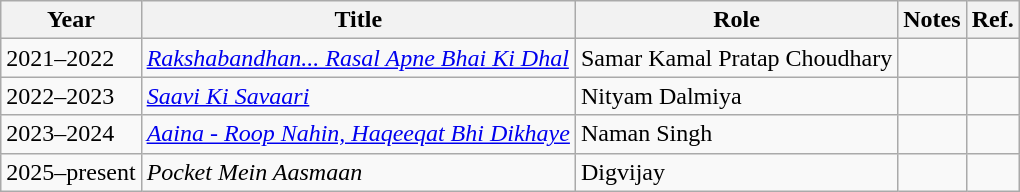<table class="wikitable">
<tr>
<th>Year</th>
<th>Title</th>
<th>Role</th>
<th>Notes</th>
<th>Ref.</th>
</tr>
<tr>
<td>2021–2022</td>
<td><em><a href='#'>Rakshabandhan... Rasal Apne Bhai Ki Dhal</a></em></td>
<td>Samar Kamal Pratap Choudhary</td>
<td></td>
<td></td>
</tr>
<tr>
<td>2022–2023</td>
<td><em><a href='#'>Saavi Ki Savaari</a></em></td>
<td>Nityam Dalmiya</td>
<td></td>
<td></td>
</tr>
<tr>
<td>2023–2024</td>
<td><em><a href='#'>Aaina - Roop Nahin, Haqeeqat Bhi Dikhaye</a></em></td>
<td>Naman Singh</td>
<td></td>
<td></td>
</tr>
<tr>
<td>2025–present</td>
<td><em>Pocket Mein Aasmaan</em></td>
<td>Digvijay</td>
<td></td>
<td></td>
</tr>
</table>
